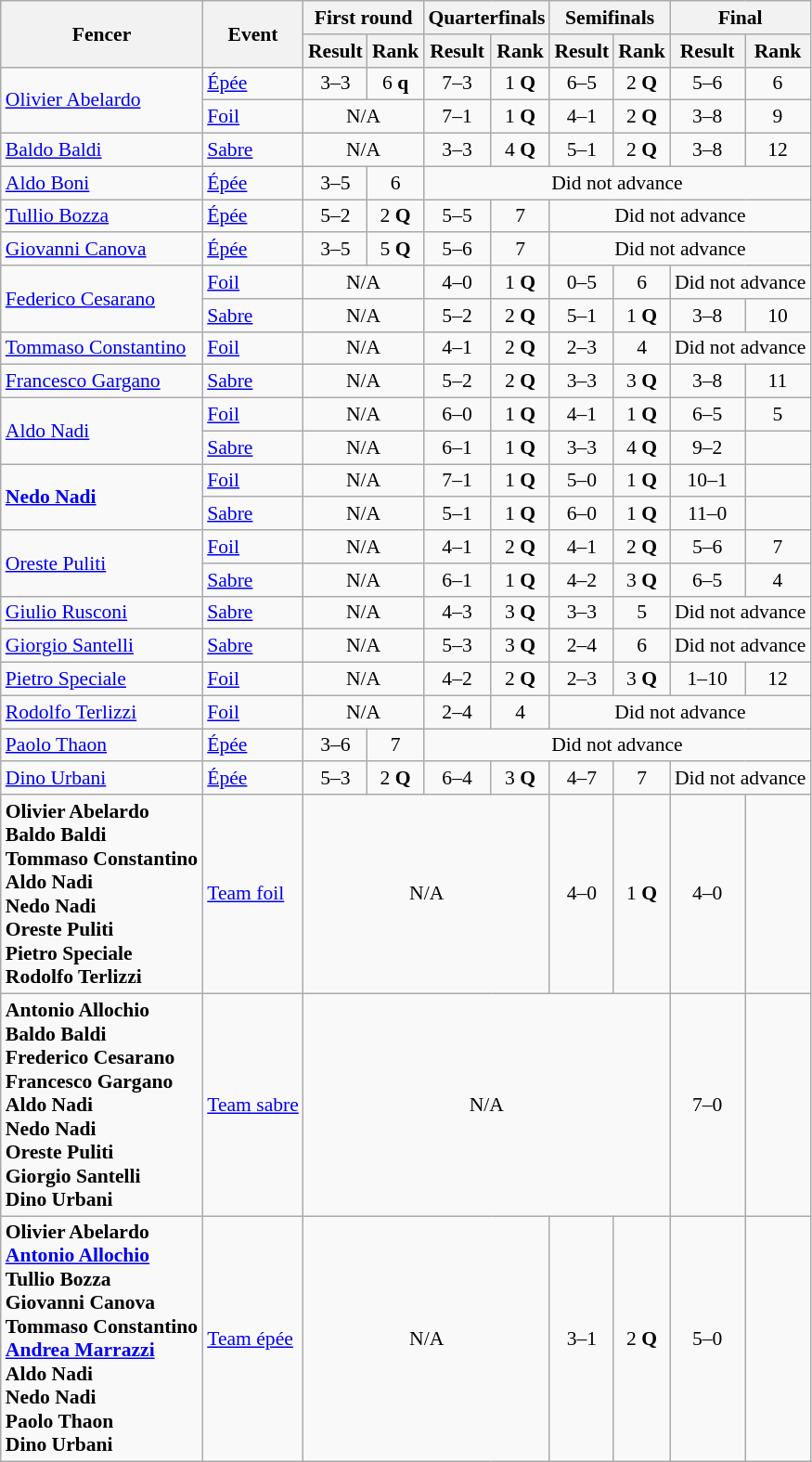<table class=wikitable style="font-size:90%">
<tr>
<th rowspan=2>Fencer</th>
<th rowspan=2>Event</th>
<th colspan=2>First round</th>
<th colspan=2>Quarterfinals</th>
<th colspan=2>Semifinals</th>
<th colspan=2>Final</th>
</tr>
<tr>
<th>Result</th>
<th>Rank</th>
<th>Result</th>
<th>Rank</th>
<th>Result</th>
<th>Rank</th>
<th>Result</th>
<th>Rank</th>
</tr>
<tr>
<td rowspan=2><a href='#'>Olivier Abelardo</a></td>
<td><a href='#'>Épée</a></td>
<td align=center>3–3</td>
<td align=center>6 <strong>q</strong></td>
<td align=center>7–3</td>
<td align=center>1 <strong>Q</strong></td>
<td align=center>6–5</td>
<td align=center>2 <strong>Q</strong></td>
<td align=center>5–6</td>
<td align=center>6</td>
</tr>
<tr>
<td><a href='#'>Foil</a></td>
<td align=center colspan=2>N/A</td>
<td align=center>7–1</td>
<td align=center>1 <strong>Q</strong></td>
<td align=center>4–1</td>
<td align=center>2 <strong>Q</strong></td>
<td align=center>3–8</td>
<td align=center>9</td>
</tr>
<tr>
<td><a href='#'>Baldo Baldi</a></td>
<td><a href='#'>Sabre</a></td>
<td align=center colspan=2>N/A</td>
<td align=center>3–3</td>
<td align=center>4 <strong>Q</strong></td>
<td align=center>5–1</td>
<td align=center>2 <strong>Q</strong></td>
<td align=center>3–8</td>
<td align=center>12</td>
</tr>
<tr>
<td><a href='#'>Aldo Boni</a></td>
<td><a href='#'>Épée</a></td>
<td align=center>3–5</td>
<td align=center>6</td>
<td align=center colspan=6>Did not advance</td>
</tr>
<tr>
<td><a href='#'>Tullio Bozza</a></td>
<td><a href='#'>Épée</a></td>
<td align=center>5–2</td>
<td align=center>2 <strong>Q</strong></td>
<td align=center>5–5</td>
<td align=center>7</td>
<td align=center colspan=4>Did not advance</td>
</tr>
<tr>
<td><a href='#'>Giovanni Canova</a></td>
<td><a href='#'>Épée</a></td>
<td align=center>3–5</td>
<td align=center>5 <strong>Q</strong></td>
<td align=center>5–6</td>
<td align=center>7</td>
<td align=center colspan=4>Did not advance</td>
</tr>
<tr>
<td rowspan=2><a href='#'>Federico Cesarano</a></td>
<td><a href='#'>Foil</a></td>
<td align=center colspan=2>N/A</td>
<td align=center>4–0</td>
<td align=center>1 <strong>Q</strong></td>
<td align=center>0–5</td>
<td align=center>6</td>
<td align=center colspan=2>Did not advance</td>
</tr>
<tr>
<td><a href='#'>Sabre</a></td>
<td align=center colspan=2>N/A</td>
<td align=center>5–2</td>
<td align=center>2 <strong>Q</strong></td>
<td align=center>5–1</td>
<td align=center>1 <strong>Q</strong></td>
<td align=center>3–8</td>
<td align=center>10</td>
</tr>
<tr>
<td><a href='#'>Tommaso Constantino</a></td>
<td><a href='#'>Foil</a></td>
<td align=center colspan=2>N/A</td>
<td align=center>4–1</td>
<td align=center>2 <strong>Q</strong></td>
<td align=center>2–3</td>
<td align=center>4</td>
<td align=center colspan=2>Did not advance</td>
</tr>
<tr>
<td><a href='#'>Francesco Gargano</a></td>
<td><a href='#'>Sabre</a></td>
<td align=center colspan=2>N/A</td>
<td align=center>5–2</td>
<td align=center>2 <strong>Q</strong></td>
<td align=center>3–3</td>
<td align=center>3 <strong>Q</strong></td>
<td align=center>3–8</td>
<td align=center>11</td>
</tr>
<tr>
<td rowspan=2><a href='#'>Aldo Nadi</a></td>
<td><a href='#'>Foil</a></td>
<td align=center colspan=2>N/A</td>
<td align=center>6–0</td>
<td align=center>1 <strong>Q</strong></td>
<td align=center>4–1</td>
<td align=center>1 <strong>Q</strong></td>
<td align=center>6–5</td>
<td align=center>5</td>
</tr>
<tr>
<td><a href='#'>Sabre</a></td>
<td align=center colspan=2>N/A</td>
<td align=center>6–1</td>
<td align=center>1 <strong>Q</strong></td>
<td align=center>3–3</td>
<td align=center>4 <strong>Q</strong></td>
<td align=center>9–2</td>
<td align=center></td>
</tr>
<tr>
<td rowspan=2><strong><a href='#'>Nedo Nadi</a></strong></td>
<td><a href='#'>Foil</a></td>
<td align=center colspan=2>N/A</td>
<td align=center>7–1</td>
<td align=center>1 <strong>Q</strong></td>
<td align=center>5–0</td>
<td align=center>1 <strong>Q</strong></td>
<td align=center>10–1</td>
<td align=center></td>
</tr>
<tr>
<td><a href='#'>Sabre</a></td>
<td align=center colspan=2>N/A</td>
<td align=center>5–1</td>
<td align=center>1 <strong>Q</strong></td>
<td align=center>6–0</td>
<td align=center>1 <strong>Q</strong></td>
<td align=center>11–0</td>
<td align=center></td>
</tr>
<tr>
<td rowspan=2><a href='#'>Oreste Puliti</a></td>
<td><a href='#'>Foil</a></td>
<td align=center colspan=2>N/A</td>
<td align=center>4–1</td>
<td align=center>2 <strong>Q</strong></td>
<td align=center>4–1</td>
<td align=center>2 <strong>Q</strong></td>
<td align=center>5–6</td>
<td align=center>7</td>
</tr>
<tr>
<td><a href='#'>Sabre</a></td>
<td align=center colspan=2>N/A</td>
<td align=center>6–1</td>
<td align=center>1 <strong>Q</strong></td>
<td align=center>4–2</td>
<td align=center>3 <strong>Q</strong></td>
<td align=center>6–5</td>
<td align=center>4</td>
</tr>
<tr>
<td><a href='#'>Giulio Rusconi</a></td>
<td><a href='#'>Sabre</a></td>
<td align=center colspan=2>N/A</td>
<td align=center>4–3</td>
<td align=center>3 <strong>Q</strong></td>
<td align=center>3–3</td>
<td align=center>5</td>
<td align=center colspan=2>Did not advance</td>
</tr>
<tr>
<td><a href='#'>Giorgio Santelli</a></td>
<td><a href='#'>Sabre</a></td>
<td align=center colspan=2>N/A</td>
<td align=center>5–3</td>
<td align=center>3 <strong>Q</strong></td>
<td align=center>2–4</td>
<td align=center>6</td>
<td align=center colspan=2>Did not advance</td>
</tr>
<tr>
<td><a href='#'>Pietro Speciale</a></td>
<td><a href='#'>Foil</a></td>
<td align=center colspan=2>N/A</td>
<td align=center>4–2</td>
<td align=center>2 <strong>Q</strong></td>
<td align=center>2–3</td>
<td align=center>3 <strong>Q</strong></td>
<td align=center>1–10</td>
<td align=center>12</td>
</tr>
<tr>
<td><a href='#'>Rodolfo Terlizzi</a></td>
<td><a href='#'>Foil</a></td>
<td align=center colspan=2>N/A</td>
<td align=center>2–4</td>
<td align=center>4</td>
<td align=center colspan=4>Did not advance</td>
</tr>
<tr>
<td><a href='#'>Paolo Thaon</a></td>
<td><a href='#'>Épée</a></td>
<td align=center>3–6</td>
<td align=center>7</td>
<td align=center colspan=6>Did not advance</td>
</tr>
<tr>
<td><a href='#'>Dino Urbani</a></td>
<td><a href='#'>Épée</a></td>
<td align=center>5–3</td>
<td align=center>2 <strong>Q</strong></td>
<td align=center>6–4</td>
<td align=center>3 <strong>Q</strong></td>
<td align=center>4–7</td>
<td align=center>7</td>
<td align=center colspan=2>Did not advance</td>
</tr>
<tr>
<td><strong>Olivier Abelardo <br> Baldo Baldi <br> Tommaso Constantino <br> Aldo Nadi <br> Nedo Nadi <br> Oreste Puliti <br> Pietro Speciale <br> Rodolfo Terlizzi</strong></td>
<td><a href='#'>Team foil</a></td>
<td align=center colspan=4>N/A</td>
<td align=center>4–0</td>
<td align=center>1 <strong>Q</strong></td>
<td align=center>4–0</td>
<td align=center></td>
</tr>
<tr>
<td><strong>Antonio Allochio <br> Baldo Baldi <br> Frederico Cesarano <br> Francesco Gargano <br> Aldo Nadi <br> Nedo Nadi <br> Oreste Puliti <br> Giorgio Santelli <br> Dino Urbani</strong></td>
<td><a href='#'>Team sabre</a></td>
<td align=center colspan=6>N/A</td>
<td align=center>7–0</td>
<td align=center></td>
</tr>
<tr>
<td><strong>Olivier Abelardo <br> <a href='#'>Antonio Allochio</a> <br> Tullio Bozza <br> Giovanni Canova <br> Tommaso Constantino <br> <a href='#'>Andrea Marrazzi</a> <br> Aldo Nadi <br> Nedo Nadi <br> Paolo Thaon <br> Dino Urbani</strong></td>
<td><a href='#'>Team épée</a></td>
<td align=center colspan=4>N/A</td>
<td align=center>3–1</td>
<td align=center>2 <strong>Q</strong></td>
<td align=center>5–0</td>
<td align=center></td>
</tr>
</table>
